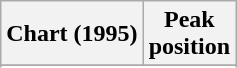<table class="wikitable sortable plainrowheaders" style="text-align:center">
<tr>
<th scope="col">Chart (1995)</th>
<th scope="col">Peak<br>position</th>
</tr>
<tr>
</tr>
<tr>
</tr>
</table>
